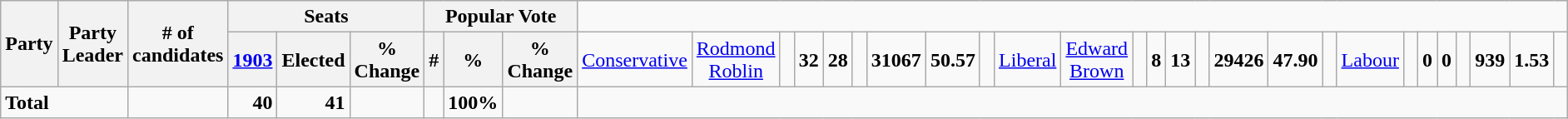<table class="wikitable">
<tr>
<th rowspan=2 colspan=2>Party</th>
<th rowspan=2>Party Leader</th>
<th rowspan=2># of<br>candidates</th>
<th colspan=3>Seats</th>
<th colspan=3>Popular Vote</th>
</tr>
<tr>
<th><a href='#'>1903</a></th>
<th>Elected</th>
<th>% Change</th>
<th>#</th>
<th>%</th>
<th>% Change<br></th>
<td><a href='#'>Conservative</a></td>
<td align="center"><a href='#'>Rodmond Roblin</a></td>
<td align="right"> </td>
<td align="right"><strong>32</strong></td>
<td align="right"><strong>28</strong></td>
<td align="right"> </td>
<td align="right"><strong>31067</strong></td>
<td align="right"><strong>50.57</strong></td>
<td align="right"> <br></td>
<td><a href='#'>Liberal</a></td>
<td align="center"><a href='#'>Edward Brown</a></td>
<td align="right"> </td>
<td align="right"><strong>8</strong></td>
<td align="right"><strong>13</strong></td>
<td align="right"> </td>
<td align="right"><strong>29426</strong></td>
<td align="right"><strong>47.90</strong></td>
<td align="right"> <br></td>
<td colspan=2><a href='#'>Labour</a></td>
<td align="right"> </td>
<td align="right"><strong>0</strong></td>
<td align="right"><strong>0</strong></td>
<td align="right"> </td>
<td align="right"><strong>939</strong></td>
<td align="right"><strong>1.53</strong></td>
<td align="right"> </td>
</tr>
<tr>
<td colspan=3><strong>Total</strong></td>
<td align="right"> </td>
<td align="right"><strong>40</strong></td>
<td align="right"><strong>41</strong></td>
<td align="right"> </td>
<td align="right"> </td>
<td align="right"><strong>100%</strong></td>
<td align="right"> </td>
</tr>
</table>
